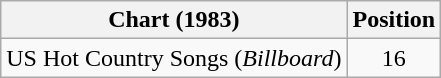<table class="wikitable">
<tr>
<th>Chart (1983)</th>
<th>Position</th>
</tr>
<tr>
<td>US Hot Country Songs (<em>Billboard</em>)</td>
<td align="center">16</td>
</tr>
</table>
